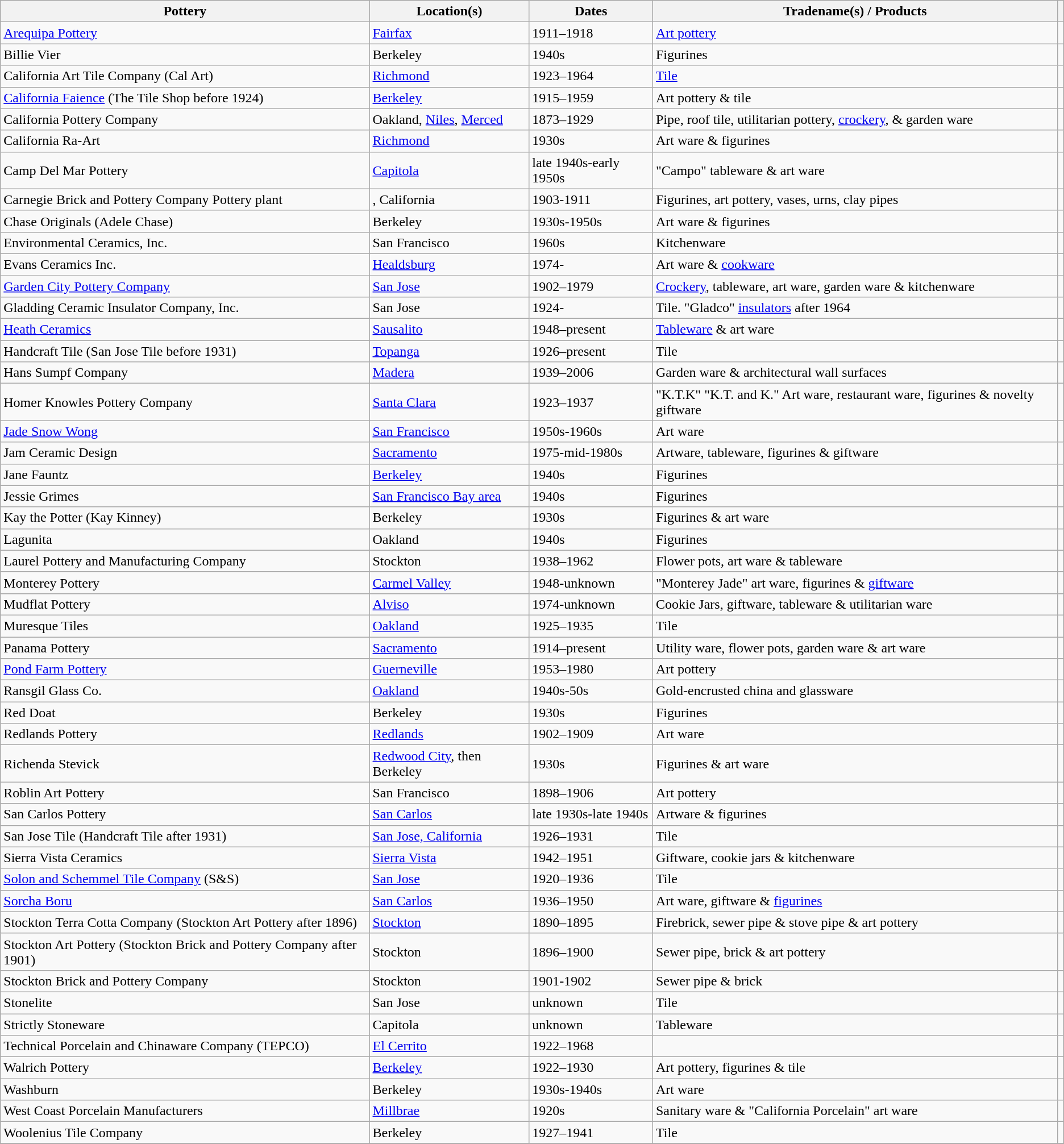<table class="wikitable sortable">
<tr>
<th>Pottery</th>
<th>Location(s)</th>
<th>Dates</th>
<th>Tradename(s) / Products</th>
<th></th>
</tr>
<tr>
<td><a href='#'>Arequipa Pottery</a></td>
<td><a href='#'>Fairfax</a></td>
<td>1911–1918</td>
<td><a href='#'>Art pottery</a></td>
<td></td>
</tr>
<tr>
<td>Billie Vier</td>
<td>Berkeley</td>
<td>1940s</td>
<td>Figurines</td>
<td></td>
</tr>
<tr>
<td>California Art Tile Company (Cal Art)</td>
<td><a href='#'>Richmond</a></td>
<td>1923–1964</td>
<td><a href='#'>Tile</a></td>
<td></td>
</tr>
<tr>
<td><a href='#'>California Faience</a> (The Tile Shop before 1924)</td>
<td><a href='#'>Berkeley</a></td>
<td>1915–1959</td>
<td>Art pottery & tile</td>
<td></td>
</tr>
<tr>
<td>California Pottery Company</td>
<td>Oakland, <a href='#'>Niles</a>, <a href='#'>Merced</a></td>
<td>1873–1929</td>
<td>Pipe, roof tile, utilitarian pottery, <a href='#'>crockery</a>, & garden ware</td>
<td></td>
</tr>
<tr>
<td>California Ra-Art</td>
<td><a href='#'>Richmond</a></td>
<td>1930s</td>
<td>Art ware & figurines</td>
<td></td>
</tr>
<tr>
<td>Camp Del Mar Pottery</td>
<td><a href='#'>Capitola</a></td>
<td>late 1940s-early 1950s</td>
<td>"Campo" tableware & art ware</td>
<td></td>
</tr>
<tr>
<td>Carnegie Brick and Pottery Company Pottery plant</td>
<td>, California</td>
<td>1903-1911</td>
<td>Figurines, art pottery, vases, urns, clay pipes</td>
<td></td>
</tr>
<tr>
<td>Chase Originals (Adele Chase)</td>
<td>Berkeley</td>
<td>1930s-1950s</td>
<td>Art ware & figurines</td>
<td></td>
</tr>
<tr>
<td>Environmental Ceramics, Inc.</td>
<td>San Francisco</td>
<td>1960s</td>
<td>Kitchenware</td>
<td></td>
</tr>
<tr>
<td>Evans Ceramics Inc.</td>
<td><a href='#'>Healdsburg</a></td>
<td>1974-</td>
<td>Art ware & <a href='#'>cookware</a></td>
<td></td>
</tr>
<tr>
<td><a href='#'>Garden City Pottery Company</a></td>
<td><a href='#'>San Jose</a></td>
<td>1902–1979</td>
<td><a href='#'>Crockery</a>, tableware, art ware, garden ware & kitchenware</td>
<td></td>
</tr>
<tr>
<td>Gladding Ceramic Insulator Company, Inc.</td>
<td>San Jose</td>
<td>1924-</td>
<td>Tile. "Gladco" <a href='#'>insulators</a> after 1964</td>
<td></td>
</tr>
<tr>
<td><a href='#'>Heath Ceramics</a></td>
<td><a href='#'>Sausalito</a></td>
<td>1948–present</td>
<td><a href='#'>Tableware</a> & art ware</td>
<td></td>
</tr>
<tr>
<td>Handcraft Tile (San Jose Tile before 1931)</td>
<td><a href='#'>Topanga</a></td>
<td>1926–present</td>
<td>Tile</td>
<td></td>
</tr>
<tr>
<td>Hans Sumpf Company</td>
<td><a href='#'>Madera</a></td>
<td>1939–2006</td>
<td>Garden ware & architectural wall surfaces</td>
<td></td>
</tr>
<tr>
<td>Homer Knowles Pottery Company</td>
<td><a href='#'>Santa Clara</a></td>
<td>1923–1937</td>
<td>"K.T.K" "K.T. and K." Art ware, restaurant ware, figurines & novelty giftware</td>
<td></td>
</tr>
<tr>
<td><a href='#'>Jade Snow Wong</a></td>
<td><a href='#'>San Francisco</a></td>
<td>1950s-1960s</td>
<td>Art ware</td>
<td></td>
</tr>
<tr>
<td>Jam Ceramic Design</td>
<td><a href='#'>Sacramento</a></td>
<td>1975-mid-1980s</td>
<td>Artware, tableware, figurines & giftware</td>
<td></td>
</tr>
<tr>
<td>Jane Fauntz</td>
<td><a href='#'>Berkeley</a></td>
<td>1940s</td>
<td>Figurines</td>
<td></td>
</tr>
<tr>
<td>Jessie Grimes</td>
<td><a href='#'>San Francisco Bay area</a></td>
<td>1940s</td>
<td>Figurines</td>
<td></td>
</tr>
<tr>
<td>Kay the Potter (Kay Kinney)</td>
<td>Berkeley</td>
<td>1930s</td>
<td>Figurines & art ware</td>
<td></td>
</tr>
<tr>
<td>Lagunita</td>
<td>Oakland</td>
<td>1940s</td>
<td>Figurines</td>
<td></td>
</tr>
<tr>
<td>Laurel Pottery and Manufacturing Company</td>
<td>Stockton</td>
<td>1938–1962</td>
<td>Flower pots, art ware & tableware</td>
<td></td>
</tr>
<tr>
<td>Monterey Pottery</td>
<td><a href='#'>Carmel Valley</a></td>
<td>1948-unknown</td>
<td>"Monterey Jade" art ware, figurines & <a href='#'>giftware</a></td>
<td></td>
</tr>
<tr>
<td>Mudflat Pottery</td>
<td><a href='#'>Alviso</a></td>
<td>1974-unknown</td>
<td>Cookie Jars, giftware, tableware & utilitarian ware</td>
<td></td>
</tr>
<tr>
<td>Muresque Tiles</td>
<td><a href='#'>Oakland</a></td>
<td>1925–1935</td>
<td>Tile</td>
<td></td>
</tr>
<tr>
<td>Panama Pottery</td>
<td><a href='#'>Sacramento</a></td>
<td>1914–present</td>
<td>Utility ware, flower pots, garden ware & art ware</td>
<td></td>
</tr>
<tr>
<td><a href='#'>Pond Farm Pottery</a></td>
<td><a href='#'>Guerneville</a></td>
<td>1953–1980</td>
<td>Art pottery</td>
<td></td>
</tr>
<tr>
<td>Ransgil Glass Co.</td>
<td><a href='#'>Oakland</a></td>
<td>1940s-50s</td>
<td>Gold-encrusted china and glassware</td>
<td></td>
</tr>
<tr>
<td>Red Doat</td>
<td>Berkeley</td>
<td>1930s</td>
<td>Figurines</td>
<td></td>
</tr>
<tr>
<td>Redlands Pottery</td>
<td><a href='#'>Redlands</a></td>
<td>1902–1909</td>
<td>Art ware</td>
<td></td>
</tr>
<tr>
<td>Richenda Stevick</td>
<td><a href='#'>Redwood City</a>, then Berkeley</td>
<td>1930s</td>
<td>Figurines & art ware</td>
<td></td>
</tr>
<tr>
<td>Roblin Art Pottery</td>
<td>San Francisco</td>
<td>1898–1906</td>
<td>Art pottery</td>
<td></td>
</tr>
<tr>
<td>San Carlos Pottery</td>
<td><a href='#'>San Carlos</a></td>
<td>late 1930s-late 1940s</td>
<td>Artware & figurines</td>
<td></td>
</tr>
<tr>
<td>San Jose Tile (Handcraft Tile after 1931)</td>
<td><a href='#'>San Jose, California</a></td>
<td>1926–1931</td>
<td>Tile</td>
<td></td>
</tr>
<tr>
<td>Sierra Vista Ceramics</td>
<td><a href='#'>Sierra Vista</a></td>
<td>1942–1951</td>
<td>Giftware, cookie jars & kitchenware</td>
<td></td>
</tr>
<tr>
<td><a href='#'>Solon and Schemmel Tile Company</a> (S&S)</td>
<td><a href='#'>San Jose</a></td>
<td>1920–1936</td>
<td>Tile</td>
<td></td>
</tr>
<tr>
<td><a href='#'>Sorcha Boru</a></td>
<td><a href='#'>San Carlos</a></td>
<td>1936–1950</td>
<td>Art ware, giftware & <a href='#'>figurines</a></td>
<td></td>
</tr>
<tr>
<td>Stockton Terra Cotta Company (Stockton Art Pottery after 1896)</td>
<td><a href='#'>Stockton</a></td>
<td>1890–1895</td>
<td>Firebrick, sewer pipe & stove pipe & art pottery</td>
<td></td>
</tr>
<tr>
<td>Stockton Art Pottery (Stockton Brick and Pottery Company after 1901)</td>
<td>Stockton</td>
<td>1896–1900</td>
<td>Sewer pipe, brick & art pottery</td>
<td></td>
</tr>
<tr>
<td>Stockton Brick and Pottery Company</td>
<td>Stockton</td>
<td>1901-1902</td>
<td>Sewer pipe & brick</td>
<td></td>
</tr>
<tr>
<td>Stonelite</td>
<td>San Jose</td>
<td>unknown</td>
<td>Tile</td>
<td></td>
</tr>
<tr>
<td>Strictly Stoneware</td>
<td>Capitola</td>
<td>unknown</td>
<td>Tableware</td>
<td></td>
</tr>
<tr>
<td>Technical Porcelain and Chinaware Company (TEPCO)</td>
<td><a href='#'>El Cerrito</a></td>
<td>1922–1968</td>
<td></td>
<td></td>
</tr>
<tr>
<td>Walrich Pottery</td>
<td><a href='#'>Berkeley</a></td>
<td>1922–1930</td>
<td>Art pottery, figurines & tile</td>
<td></td>
</tr>
<tr>
<td>Washburn</td>
<td>Berkeley</td>
<td>1930s-1940s</td>
<td>Art ware</td>
<td></td>
</tr>
<tr>
<td>West Coast Porcelain Manufacturers</td>
<td><a href='#'>Millbrae</a></td>
<td>1920s</td>
<td>Sanitary ware & "California Porcelain" art ware</td>
<td></td>
</tr>
<tr>
<td>Woolenius Tile Company</td>
<td>Berkeley</td>
<td>1927–1941</td>
<td>Tile</td>
<td></td>
</tr>
<tr>
</tr>
</table>
